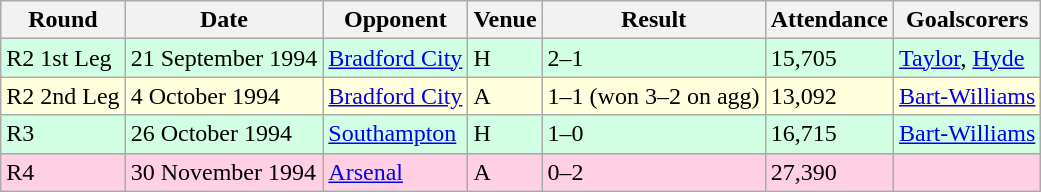<table class="wikitable">
<tr>
<th>Round</th>
<th>Date</th>
<th>Opponent</th>
<th>Venue</th>
<th>Result</th>
<th>Attendance</th>
<th>Goalscorers</th>
</tr>
<tr style="background-color: #d0ffe3;">
<td>R2 1st Leg</td>
<td>21 September 1994</td>
<td><a href='#'>Bradford City</a></td>
<td>H</td>
<td>2–1</td>
<td>15,705</td>
<td><a href='#'>Taylor</a>, <a href='#'>Hyde</a></td>
</tr>
<tr style="background-color: #ffffdd;">
<td>R2 2nd Leg</td>
<td>4 October 1994</td>
<td><a href='#'>Bradford City</a></td>
<td>A</td>
<td>1–1 (won 3–2 on agg)</td>
<td>13,092</td>
<td><a href='#'>Bart-Williams</a></td>
</tr>
<tr style="background-color: #d0ffe3;">
<td>R3</td>
<td>26 October 1994</td>
<td><a href='#'>Southampton</a></td>
<td>H</td>
<td>1–0</td>
<td>16,715</td>
<td><a href='#'>Bart-Williams</a></td>
</tr>
<tr style="background-color: #ffd0e3;">
<td>R4</td>
<td>30 November 1994</td>
<td><a href='#'>Arsenal</a></td>
<td>A</td>
<td>0–2</td>
<td>27,390</td>
<td></td>
</tr>
</table>
